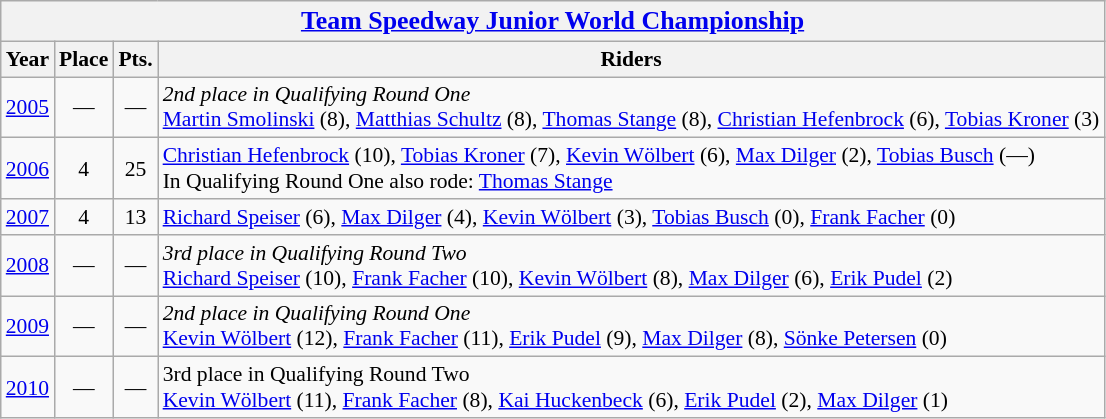<table class=wikitable style="font-size: 90%;">
<tr>
<th colspan=4><big><a href='#'>Team Speedway Junior World Championship</a></big></th>
</tr>
<tr>
<th>Year</th>
<th>Place</th>
<th>Pts.</th>
<th>Riders</th>
</tr>
<tr align=center >
<td><a href='#'>2005</a></td>
<td>—</td>
<td>—</td>
<td align=left><em>2nd place in Qualifying Round One</em> <br> <a href='#'>Martin Smolinski</a> (8), <a href='#'>Matthias Schultz</a> (8), <a href='#'>Thomas Stange</a> (8), <a href='#'>Christian Hefenbrock</a> (6), <a href='#'>Tobias Kroner</a> (3)</td>
</tr>
<tr align=center>
<td><a href='#'>2006</a></td>
<td>4</td>
<td>25</td>
<td align=left><a href='#'>Christian Hefenbrock</a> (10), <a href='#'>Tobias Kroner</a> (7), <a href='#'>Kevin Wölbert</a> (6), <a href='#'>Max Dilger</a> (2), <a href='#'>Tobias Busch</a> (—) <br>In Qualifying Round One also rode: <a href='#'>Thomas Stange</a></td>
</tr>
<tr align=center>
<td><a href='#'>2007</a></td>
<td>4</td>
<td>13</td>
<td align=left><a href='#'>Richard Speiser</a> (6), <a href='#'>Max Dilger</a> (4), <a href='#'>Kevin Wölbert</a> (3), <a href='#'>Tobias Busch</a> (0), <a href='#'>Frank Facher</a> (0)</td>
</tr>
<tr align=center >
<td><a href='#'>2008</a></td>
<td>—</td>
<td>—</td>
<td align=left><em>3rd place in Qualifying Round Two</em> <br> <a href='#'>Richard Speiser</a> (10), <a href='#'>Frank Facher</a> (10), <a href='#'>Kevin Wölbert</a> (8), <a href='#'>Max Dilger</a> (6), <a href='#'>Erik Pudel</a> (2)</td>
</tr>
<tr align=center >
<td><a href='#'>2009</a></td>
<td>—</td>
<td>—</td>
<td align=left><em>2nd place in Qualifying Round One</em> <br> <a href='#'>Kevin Wölbert</a> (12), <a href='#'>Frank Facher</a> (11), <a href='#'>Erik Pudel</a> (9), <a href='#'>Max Dilger</a> (8), <a href='#'>Sönke Petersen</a> (0)</td>
</tr>
<tr align=center >
<td><a href='#'>2010</a></td>
<td>—</td>
<td>—</td>
<td align=left>3rd place in Qualifying Round Two<br> <a href='#'>Kevin Wölbert</a> (11), <a href='#'>Frank Facher</a> (8), <a href='#'>Kai Huckenbeck</a> (6), <a href='#'>Erik Pudel</a> (2), <a href='#'>Max Dilger</a> (1)</td>
</tr>
</table>
